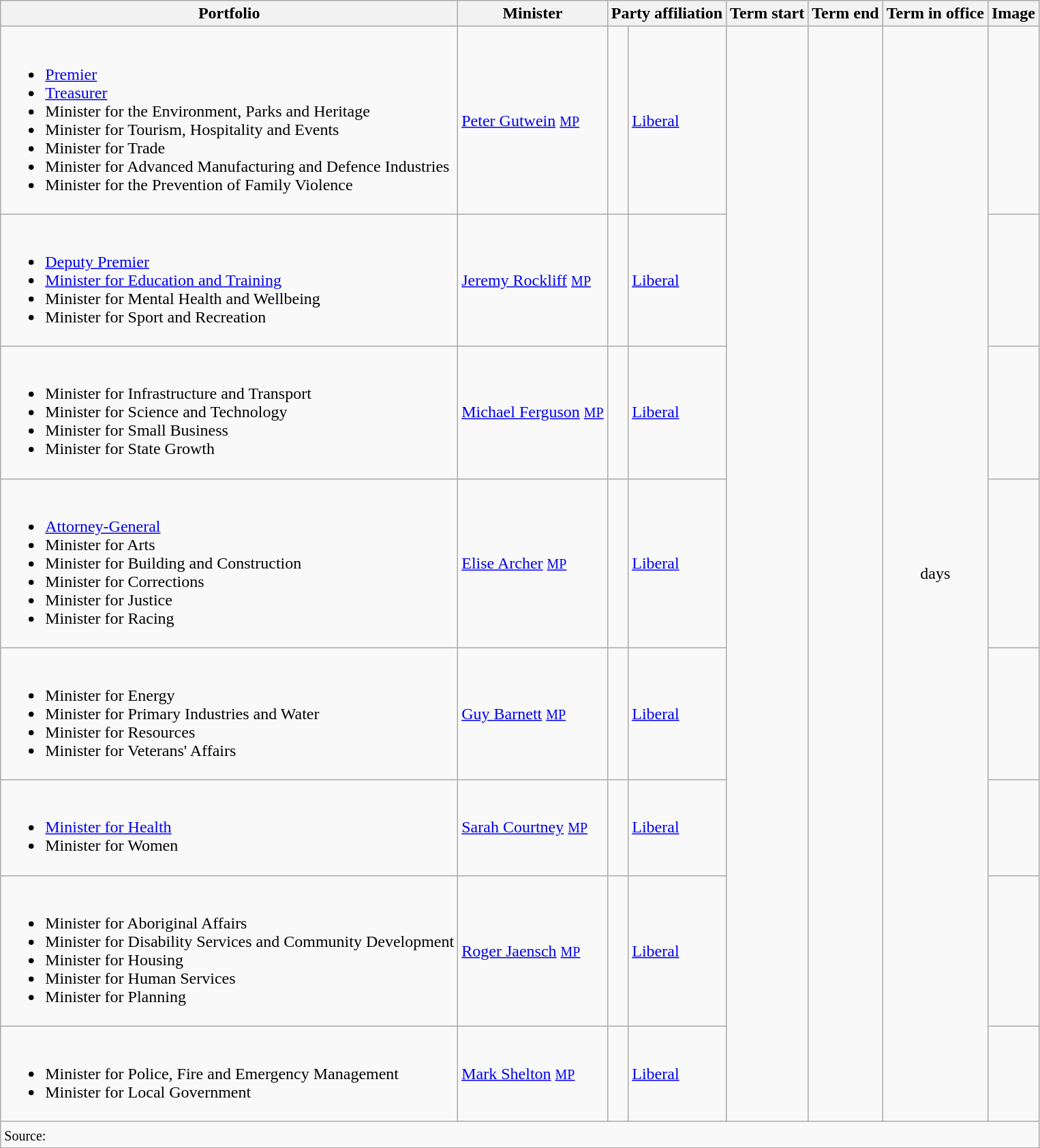<table class="wikitable">
<tr>
<th>Portfolio</th>
<th>Minister</th>
<th colspan=2>Party affiliation</th>
<th>Term start</th>
<th>Term end</th>
<th>Term in office</th>
<th>Image</th>
</tr>
<tr>
<td><br><ul><li><a href='#'>Premier</a></li><li><a href='#'>Treasurer</a></li><li>Minister for the Environment, Parks and Heritage</li><li>Minister for Tourism, Hospitality and Events</li><li>Minister for Trade</li><li>Minister for Advanced Manufacturing and Defence Industries</li><li>Minister for the Prevention of Family Violence</li></ul></td>
<td><a href='#'>Peter Gutwein</a> <small><a href='#'>MP</a></small></td>
<td> </td>
<td><a href='#'>Liberal</a></td>
<td rowspan=8 align=center></td>
<td rowspan=8 align=center></td>
<td rowspan=8 align=center> days</td>
<td></td>
</tr>
<tr>
<td><br><ul><li><a href='#'>Deputy Premier</a></li><li><a href='#'>Minister for Education and Training</a></li><li>Minister for Mental Health and Wellbeing</li><li>Minister for Sport and Recreation</li></ul></td>
<td><a href='#'>Jeremy Rockliff</a> <small><a href='#'>MP</a></small></td>
<td> </td>
<td><a href='#'>Liberal</a></td>
<td></td>
</tr>
<tr>
<td><br><ul><li>Minister for Infrastructure and Transport</li><li>Minister for Science and Technology</li><li>Minister for Small Business</li><li>Minister for State Growth</li></ul></td>
<td><a href='#'>Michael Ferguson</a> <small><a href='#'>MP</a></small></td>
<td> </td>
<td><a href='#'>Liberal</a></td>
<td></td>
</tr>
<tr>
<td><br><ul><li><a href='#'>Attorney-General</a></li><li>Minister for Arts</li><li>Minister for Building and Construction</li><li>Minister for Corrections</li><li>Minister for Justice</li><li>Minister for Racing</li></ul></td>
<td><a href='#'>Elise Archer</a> <small><a href='#'>MP</a></small></td>
<td> </td>
<td><a href='#'>Liberal</a></td>
<td></td>
</tr>
<tr>
<td><br><ul><li>Minister for Energy</li><li>Minister for Primary Industries and Water</li><li>Minister for Resources</li><li>Minister for Veterans' Affairs</li></ul></td>
<td><a href='#'>Guy Barnett</a> <small><a href='#'>MP</a></small></td>
<td> </td>
<td><a href='#'>Liberal</a></td>
<td></td>
</tr>
<tr>
<td><br><ul><li><a href='#'>Minister for Health</a></li><li>Minister for Women</li></ul></td>
<td><a href='#'>Sarah Courtney</a> <small><a href='#'>MP</a></small></td>
<td> </td>
<td><a href='#'>Liberal</a></td>
<td></td>
</tr>
<tr>
<td><br><ul><li>Minister for Aboriginal Affairs</li><li>Minister for Disability Services and Community Development</li><li>Minister for Housing</li><li>Minister for Human Services</li><li>Minister for Planning</li></ul></td>
<td><a href='#'>Roger Jaensch</a> <small><a href='#'>MP</a></small></td>
<td> </td>
<td><a href='#'>Liberal</a></td>
<td></td>
</tr>
<tr>
<td><br><ul><li>Minister for Police, Fire and Emergency Management</li><li>Minister for Local Government</li></ul></td>
<td><a href='#'>Mark Shelton</a> <small><a href='#'>MP</a></small></td>
<td> </td>
<td><a href='#'>Liberal</a></td>
<td></td>
</tr>
<tr>
<td colspan="8" align="left"><small>Source:</small></td>
</tr>
</table>
